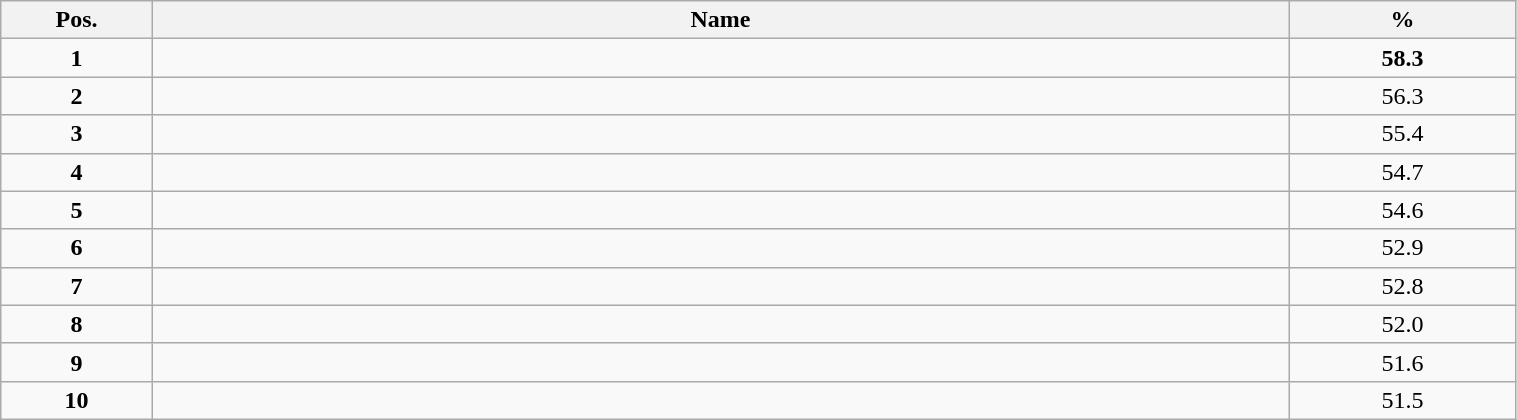<table class="wikitable" style="width:80%;">
<tr>
<th style="width:10%;">Pos.</th>
<th style="width:75%;">Name</th>
<th style="width:15%;">%</th>
</tr>
<tr>
<td align=center><strong>1</strong></td>
<td><strong></strong></td>
<td align=center><strong>58.3</strong></td>
</tr>
<tr>
<td align=center><strong>2</strong></td>
<td></td>
<td align=center>56.3</td>
</tr>
<tr>
<td align=center><strong>3</strong></td>
<td></td>
<td align=center>55.4</td>
</tr>
<tr>
<td align=center><strong>4</strong></td>
<td></td>
<td align=center>54.7</td>
</tr>
<tr>
<td align=center><strong>5</strong></td>
<td></td>
<td align=center>54.6</td>
</tr>
<tr>
<td align=center><strong>6</strong></td>
<td></td>
<td align=center>52.9</td>
</tr>
<tr>
<td align=center><strong>7</strong></td>
<td></td>
<td align=center>52.8</td>
</tr>
<tr>
<td align=center><strong>8</strong></td>
<td></td>
<td align=center>52.0</td>
</tr>
<tr>
<td align=center><strong>9</strong></td>
<td></td>
<td align=center>51.6</td>
</tr>
<tr>
<td align=center><strong>10</strong></td>
<td></td>
<td align=center>51.5</td>
</tr>
</table>
